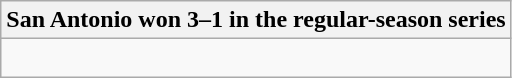<table class="wikitable collapsible collapsed">
<tr>
<th>San Antonio won 3–1 in the regular-season series</th>
</tr>
<tr>
<td><br>


</td>
</tr>
</table>
